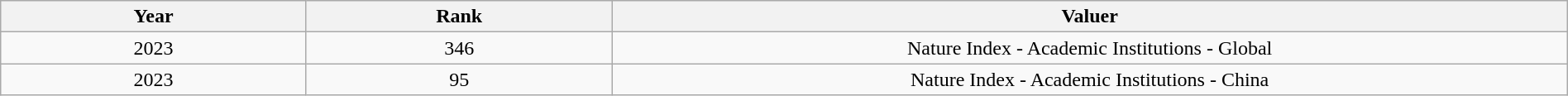<table class="wikitable sortable" width="100%">
<tr>
<th width="8%">Year</th>
<th width="8%">Rank</th>
<th width="25%">Valuer</th>
</tr>
<tr>
<td align="center">2023</td>
<td align="center">346</td>
<td align="center">Nature Index - Academic Institutions - Global</td>
</tr>
<tr>
<td align="center">2023</td>
<td align="center">95</td>
<td align="center">Nature Index - Academic Institutions - China</td>
</tr>
</table>
